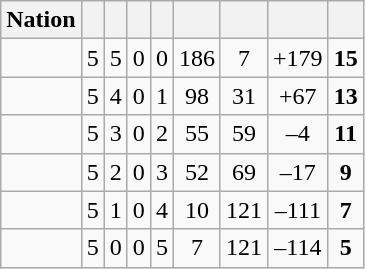<table class="wikitable" style="text-align: center;">
<tr>
<th>Nation</th>
<th></th>
<th></th>
<th></th>
<th></th>
<th></th>
<th></th>
<th></th>
<th></th>
</tr>
<tr>
<td align="left"></td>
<td>5</td>
<td>5</td>
<td>0</td>
<td>0</td>
<td>186</td>
<td>7</td>
<td>+179</td>
<td><strong>15</strong></td>
</tr>
<tr>
<td align="left"></td>
<td>5</td>
<td>4</td>
<td>0</td>
<td>1</td>
<td>98</td>
<td>31</td>
<td>+67</td>
<td><strong>13</strong></td>
</tr>
<tr>
<td align="left"></td>
<td>5</td>
<td>3</td>
<td>0</td>
<td>2</td>
<td>55</td>
<td>59</td>
<td>–4</td>
<td><strong>11</strong></td>
</tr>
<tr>
<td align="left"></td>
<td>5</td>
<td>2</td>
<td>0</td>
<td>3</td>
<td>52</td>
<td>69</td>
<td>–17</td>
<td><strong>9</strong></td>
</tr>
<tr>
<td align="left"></td>
<td>5</td>
<td>1</td>
<td>0</td>
<td>4</td>
<td>10</td>
<td>121</td>
<td>–111</td>
<td><strong>7</strong></td>
</tr>
<tr>
<td align="left"></td>
<td>5</td>
<td>0</td>
<td>0</td>
<td>5</td>
<td>7</td>
<td>121</td>
<td>–114</td>
<td><strong>5</strong></td>
</tr>
</table>
